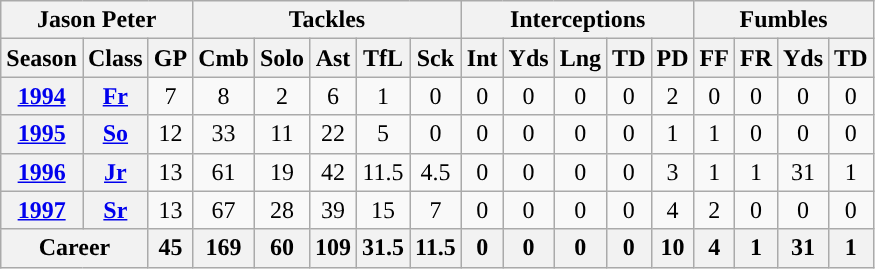<table class=wikitable style="text-align:center;">
<tr>
<th colspan="3">Jason Peter</th>
<th colspan="5">Tackles</th>
<th colspan="5">Interceptions</th>
<th colspan="4">Fumbles</th>
</tr>
<tr>
<th>Season</th>
<th>Class</th>
<th>GP</th>
<th>Cmb</th>
<th>Solo</th>
<th>Ast</th>
<th>TfL</th>
<th>Sck</th>
<th>Int</th>
<th>Yds</th>
<th>Lng</th>
<th>TD</th>
<th>PD</th>
<th>FF</th>
<th>FR</th>
<th>Yds</th>
<th>TD</th>
</tr>
<tr>
<th><a href='#'>1994</a></th>
<th><a href='#'>Fr</a></th>
<td>7</td>
<td>8</td>
<td>2</td>
<td>6</td>
<td>1</td>
<td>0</td>
<td>0</td>
<td>0</td>
<td>0</td>
<td>0</td>
<td>2</td>
<td>0</td>
<td>0</td>
<td>0</td>
<td>0</td>
</tr>
<tr>
<th><a href='#'>1995</a></th>
<th><a href='#'>So</a></th>
<td>12</td>
<td>33</td>
<td>11</td>
<td>22</td>
<td>5</td>
<td>0</td>
<td>0</td>
<td>0</td>
<td>0</td>
<td>0</td>
<td>1</td>
<td>1</td>
<td>0</td>
<td>0</td>
<td>0</td>
</tr>
<tr>
<th><a href='#'>1996</a></th>
<th><a href='#'>Jr</a></th>
<td>13</td>
<td>61</td>
<td>19</td>
<td>42</td>
<td>11.5</td>
<td>4.5</td>
<td>0</td>
<td>0</td>
<td>0</td>
<td>0</td>
<td>3</td>
<td>1</td>
<td>1</td>
<td>31</td>
<td>1</td>
</tr>
<tr>
<th><a href='#'>1997</a></th>
<th><a href='#'>Sr</a></th>
<td>13</td>
<td>67</td>
<td>28</td>
<td>39</td>
<td>15</td>
<td>7</td>
<td>0</td>
<td>0</td>
<td>0</td>
<td>0</td>
<td>4</td>
<td>2</td>
<td>0</td>
<td>0</td>
<td>0</td>
</tr>
<tr>
<th colspan="2">Career</th>
<th>45</th>
<th>169</th>
<th>60</th>
<th>109</th>
<th>31.5</th>
<th>11.5</th>
<th>0</th>
<th>0</th>
<th>0</th>
<th>0</th>
<th>10</th>
<th>4</th>
<th>1</th>
<th>31</th>
<th>1</th>
</tr>
</table>
